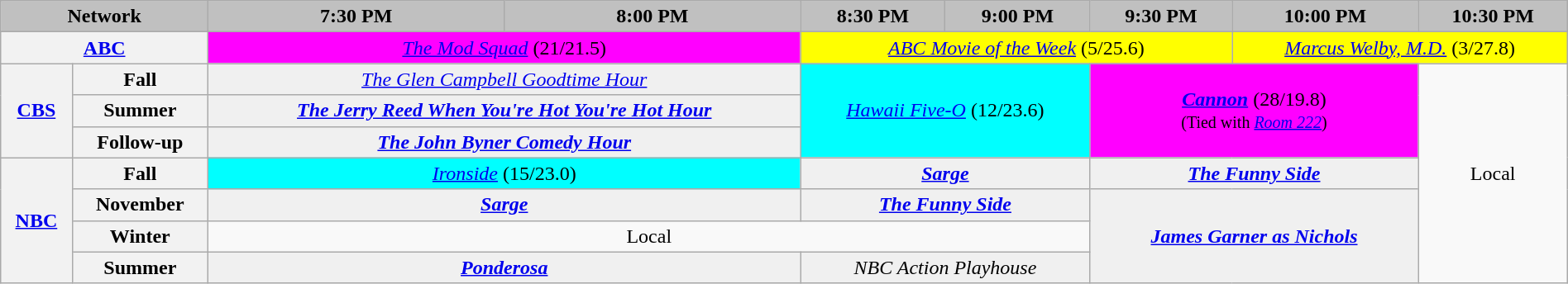<table class="wikitable" style="width:100%;margin-right:0;text-align:center">
<tr>
<th colspan="2" style="background-color:#C0C0C0;text-align:center">Network</th>
<th style="background-color:#C0C0C0;text-align:center">7:30 PM</th>
<th style="background-color:#C0C0C0;text-align:center">8:00 PM</th>
<th style="background-color:#C0C0C0;text-align:center">8:30 PM</th>
<th style="background-color:#C0C0C0;text-align:center">9:00 PM</th>
<th style="background-color:#C0C0C0;text-align:center">9:30 PM</th>
<th style="background-color:#C0C0C0;text-align:center">10:00 PM</th>
<th style="background-color:#C0C0C0;text-align:center">10:30 PM</th>
</tr>
<tr>
<th bgcolor="#C0C0C0" colspan="2"><a href='#'>ABC</a></th>
<td bgcolor="magenta" colspan="2"><em><a href='#'>The Mod Squad</a></em> (21/21.5)</td>
<td bgcolor="yellow" colspan="3"><em><a href='#'>ABC Movie of the Week</a></em> (5/25.6)</td>
<td bgcolor="yellow" colspan="2"><em><a href='#'>Marcus Welby, M.D.</a></em> (3/27.8)</td>
</tr>
<tr>
<th bgcolor="#C0C0C0" rowspan="3"><a href='#'>CBS</a></th>
<th>Fall</th>
<td bgcolor="#F0F0F0" colspan="2"><em><a href='#'>The Glen Campbell Goodtime Hour</a></em></td>
<td bgcolor="cyan" colspan="2" rowspan="3"><em><a href='#'>Hawaii Five-O</a></em> (12/23.6)</td>
<td bgcolor="magenta" colspan="2" rowspan="3"><strong><em><a href='#'>Cannon</a></em></strong> (28/19.8)<br><small>(Tied with <em><a href='#'>Room 222</a></em>)</small></td>
<td rowspan="7">Local</td>
</tr>
<tr>
<th>Summer</th>
<td bgcolor="#F0F0F0" colspan="2"><strong><em><a href='#'>The Jerry Reed When You're Hot You're Hot Hour</a></em></strong></td>
</tr>
<tr>
<th>Follow-up</th>
<td bgcolor="#F0F0F0" colspan="2"><strong><em><a href='#'>The John Byner Comedy Hour</a></em></strong></td>
</tr>
<tr>
<th bgcolor="#C0C0C0" rowspan="4"><a href='#'>NBC</a></th>
<th>Fall</th>
<td bgcolor="cyan" colspan="2"><em><a href='#'>Ironside</a></em> (15/23.0)</td>
<td bgcolor="#F0F0F0" colspan="2"><strong><em><a href='#'>Sarge</a></em></strong></td>
<td bgcolor="#F0F0F0" colspan="2"><strong><em><a href='#'>The Funny Side</a></em></strong></td>
</tr>
<tr>
<th>November</th>
<td bgcolor="#F0F0F0" colspan="2"><strong><em><a href='#'>Sarge</a></em></strong></td>
<td bgcolor="#F0F0F0" colspan="2"><strong><em><a href='#'>The Funny Side</a></em></strong></td>
<td bgcolor="#F0F0F0" colspan="2" rowspan="3"><strong><em><a href='#'>James Garner as Nichols</a></em></strong></td>
</tr>
<tr>
<th>Winter</th>
<td colspan="4">Local</td>
</tr>
<tr>
<th>Summer</th>
<td bgcolor="#F0F0F0" colspan="2"><strong><em><a href='#'>Ponderosa</a></em></strong></td>
<td bgcolor="#F0F0F0" colspan="2"><em>NBC Action Playhouse</em></td>
</tr>
</table>
